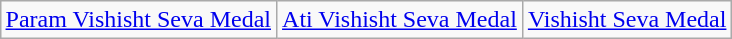<table class="wikitable" style="margin:1em auto; text-align:center;">
<tr>
<td style="text-align:center;"><a href='#'>Param Vishisht Seva Medal</a></td>
<td style="text-align:center;"><a href='#'>Ati Vishisht Seva Medal</a></td>
<td style="text-align:center;"><a href='#'>Vishisht Seva Medal</a></td>
</tr>
</table>
